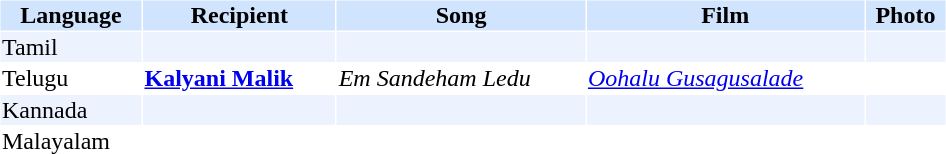<table cellspacing="1" cellpadding="1" border="0" style="width:50%;">
<tr style="background:#d1e4fd;">
<th>Language</th>
<th>Recipient</th>
<th>Song</th>
<th>Film</th>
<th>Photo</th>
</tr>
<tr style="background:#edf3fe;">
<td>Tamil</td>
<td></td>
<td></td>
<td></td>
<td></td>
</tr>
<tr>
<td>Telugu</td>
<td><strong><a href='#'>Kalyani Malik</a></strong></td>
<td><em>Em Sandeham Ledu</em></td>
<td><em><a href='#'>Oohalu Gusagusalade</a></em></td>
<td></td>
</tr>
<tr style="background:#edf3fe;">
<td>Kannada</td>
<td></td>
<td></td>
<td></td>
<td></td>
</tr>
<tr>
<td>Malayalam</td>
<td></td>
<td></td>
<td></td>
<td></td>
</tr>
</table>
